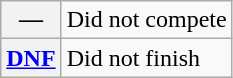<table class="wikitable">
<tr>
<th scope="row">—</th>
<td>Did not compete</td>
</tr>
<tr>
<th scope="row"><a href='#'>DNF</a></th>
<td>Did not finish</td>
</tr>
</table>
